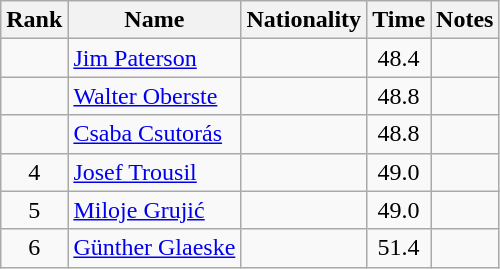<table class="wikitable sortable" style="text-align:center">
<tr>
<th>Rank</th>
<th>Name</th>
<th>Nationality</th>
<th>Time</th>
<th>Notes</th>
</tr>
<tr>
<td></td>
<td align=left><a href='#'>Jim Paterson</a></td>
<td align=left></td>
<td>48.4</td>
<td></td>
</tr>
<tr>
<td></td>
<td align=left><a href='#'>Walter Oberste</a></td>
<td align=left></td>
<td>48.8</td>
<td></td>
</tr>
<tr>
<td></td>
<td align=left><a href='#'>Csaba Csutorás</a></td>
<td align=left></td>
<td>48.8</td>
<td></td>
</tr>
<tr>
<td>4</td>
<td align=left><a href='#'>Josef Trousil</a></td>
<td align=left></td>
<td>49.0</td>
<td></td>
</tr>
<tr>
<td>5</td>
<td align=left><a href='#'>Miloje Grujić</a></td>
<td align=left></td>
<td>49.0</td>
<td></td>
</tr>
<tr>
<td>6</td>
<td align=left><a href='#'>Günther Glaeske</a></td>
<td align=left></td>
<td>51.4</td>
<td></td>
</tr>
</table>
